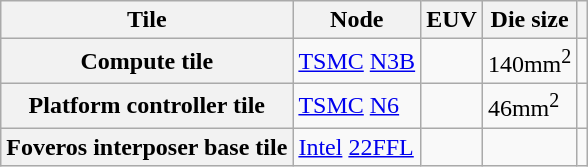<table class="wikitable plainrowheaders" style="text-align: left;">
<tr>
<th>Tile</th>
<th>Node</th>
<th>EUV</th>
<th>Die size</th>
<th></th>
</tr>
<tr>
<th scope="row">Compute tile</th>
<td><a href='#'>TSMC</a> <a href='#'>N3B</a></td>
<td></td>
<td>140mm<sup>2</sup></td>
<td></td>
</tr>
<tr>
<th scope="row">Platform controller tile</th>
<td><a href='#'>TSMC</a> <a href='#'>N6</a></td>
<td></td>
<td>46mm<sup>2</sup></td>
<td></td>
</tr>
<tr>
<th scope="row">Foveros interposer base tile</th>
<td><a href='#'>Intel</a> <a href='#'>22FFL</a></td>
<td></td>
<td></td>
<td></td>
</tr>
</table>
